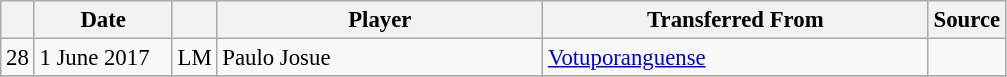<table class="wikitable plainrowheaders sortable" style="font-size:95%">
<tr>
<th></th>
<th scope="col" style="width:85px;">Date</th>
<th></th>
<th scope="col" style="width:210px;">Player</th>
<th scope="col" style="width:250px;">Transferred From</th>
<th>Source</th>
</tr>
<tr>
<td>28</td>
<td>1 June 2017</td>
<td>LM</td>
<td> Paulo Josue</td>
<td> <a href='#'>Votuporanguense</a></td>
<td></td>
</tr>
<tr>
</tr>
</table>
